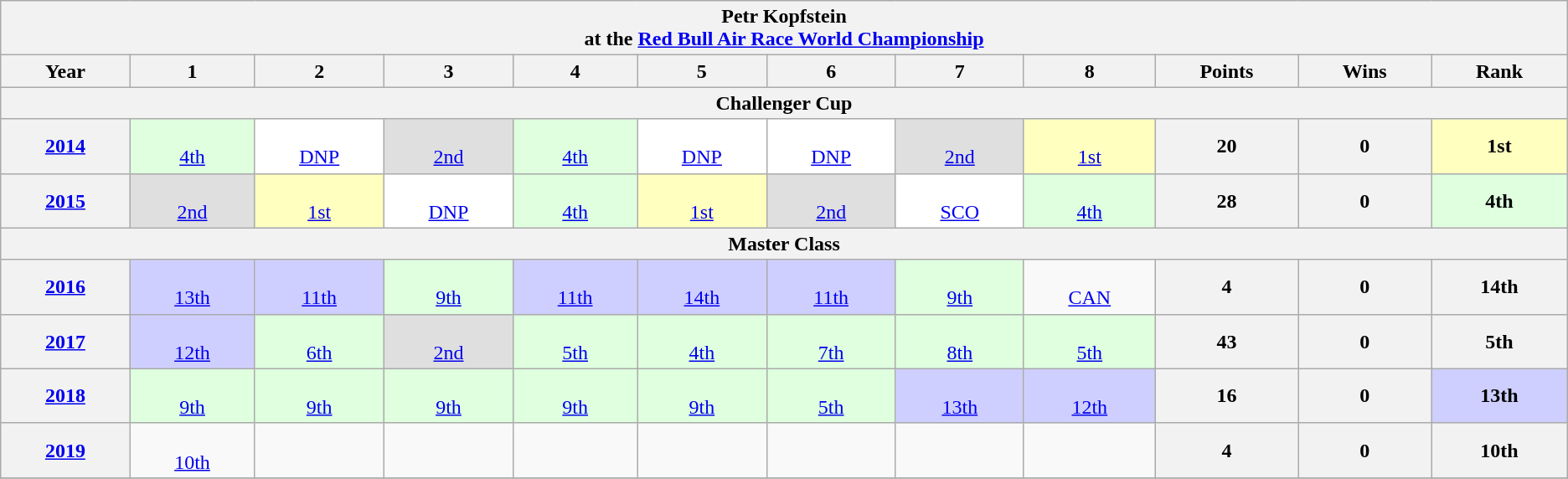<table class="wikitable" style="clear:both;">
<tr>
<th colspan="16" style="text-align:center;"> Petr Kopfstein<br>at the <a href='#'>Red Bull Air Race World Championship</a></th>
</tr>
<tr>
<th style="width:2%;">Year</th>
<th style="width:2%;">1</th>
<th style="width:2%;">2</th>
<th style="width:2%;">3</th>
<th style="width:2%;">4</th>
<th style="width:2%;">5</th>
<th style="width:2%;">6</th>
<th style="width:2%;">7</th>
<th style="width:2%;">8</th>
<th style="width:2%;">Points</th>
<th style="width:2%;">Wins</th>
<th style="width:2%;">Rank</th>
</tr>
<tr>
<th colspan="12">Challenger Cup</th>
</tr>
<tr align=center>
<th><a href='#'>2014</a></th>
<td style="background:#dfffdf;"><br><a href='#'>4th</a></td>
<td style="background:#FFFFFF;"><br><a href='#'>DNP</a></td>
<td style="background:#dfdfdf;"><br><a href='#'>2nd</a></td>
<td style="background:#dfffdf;"><br><a href='#'>4th</a></td>
<td style="background:#FFFFFF;"><br><a href='#'>DNP</a></td>
<td style="background:#FFFFFF;"><br><a href='#'>DNP</a></td>
<td style="background:#dfdfdf;"><br><a href='#'>2nd</a></td>
<td style="background:#ffffbf;"><br><a href='#'>1st</a></td>
<th>20</th>
<th>0</th>
<th style="background:#ffffbf;">1st</th>
</tr>
<tr align=center>
<th><a href='#'>2015</a></th>
<td style="background:#dfdfdf;"><br><a href='#'>2nd</a></td>
<td style="background:#ffffbf;"><br><a href='#'>1st</a></td>
<td style="background:#FFFFFF;"><br><a href='#'>DNP</a></td>
<td style="background:#dfffdf;"><br><a href='#'>4th</a></td>
<td style="background:#ffffbf;"><br><a href='#'>1st</a></td>
<td style="background:#dfdfdf;"><br><a href='#'>2nd</a></td>
<td style="background:#FFFFFF;"><br><a href='#'>SCO</a></td>
<td style="background:#dfffdf;"><br><a href='#'>4th</a></td>
<th>28</th>
<th>0</th>
<th style="background:#dfffdf;">4th</th>
</tr>
<tr>
<th colspan="12">Master Class</th>
</tr>
<tr align=center>
<th><a href='#'>2016</a></th>
<td style="background:#cfcfff;"><br><a href='#'>13th</a></td>
<td style="background:#cfcfff;"><br><a href='#'>11th</a></td>
<td style="background:#dfffdf;"><br><a href='#'>9th</a></td>
<td style="background:#cfcfff;"><br><a href='#'>11th</a></td>
<td style="background:#cfcfff;"><br><a href='#'>14th</a></td>
<td style="background:#cfcfff;"><br><a href='#'>11th</a></td>
<td style="background:#dfffdf;"><br><a href='#'>9th</a></td>
<td><br><a href='#'>CAN</a></td>
<th>4</th>
<th>0</th>
<th>14th</th>
</tr>
<tr align=center>
<th><a href='#'>2017</a></th>
<td style="background:#cfcfff;"><br><a href='#'>12th</a></td>
<td style="background:#dfffdf;"><br><a href='#'>6th</a></td>
<td style="background:#dfdfdf;"><br><a href='#'>2nd</a></td>
<td style="background:#dfffdf;"><br><a href='#'>5th</a></td>
<td style="background:#dfffdf;"><br><a href='#'>4th</a></td>
<td style="background:#dfffdf;"><br><a href='#'>7th</a></td>
<td style="background:#dfffdf;"><br><a href='#'>8th</a></td>
<td style="background:#dfffdf;"><br><a href='#'>5th</a></td>
<th>43</th>
<th>0</th>
<th>5th</th>
</tr>
<tr align=center>
<th><a href='#'>2018</a></th>
<td style="background:#dfffdf;"><br><a href='#'>9th</a></td>
<td style="background:#dfffdf;"><br><a href='#'>9th</a></td>
<td style="background:#dfffdf;"><br><a href='#'>9th</a></td>
<td style="background:#dfffdf;"><br><a href='#'>9th</a></td>
<td style="background:#dfffdf;"><br><a href='#'>9th</a></td>
<td style="background:#dfffdf;"><br><a href='#'>5th</a></td>
<td style="background:#cfcfff;"><br><a href='#'>13th</a></td>
<td style="background:#cfcfff;"><br><a href='#'>12th</a></td>
<th>16</th>
<th>0</th>
<th style="background:#cfcfff;">13th</th>
</tr>
<tr align=center>
<th><a href='#'>2019</a></th>
<td><br><a href='#'>10th</a></td>
<td></td>
<td></td>
<td></td>
<td></td>
<td></td>
<td></td>
<td></td>
<th>4</th>
<th>0</th>
<th>10th</th>
</tr>
<tr align=center>
</tr>
</table>
